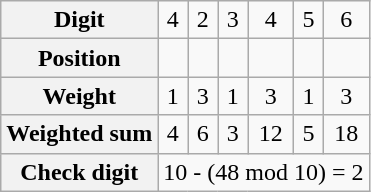<table class="wikitable" border="1" style="text-align:center">
<tr>
<th scope="row">Digit</th>
<td>4</td>
<td>2</td>
<td>3</td>
<td>4</td>
<td>5</td>
<td>6</td>
</tr>
<tr>
<th scope="row">Position</th>
<td></td>
<td></td>
<td></td>
<td></td>
<td></td>
<td></td>
</tr>
<tr>
<th scope="row">Weight</th>
<td>1</td>
<td>3</td>
<td>1</td>
<td>3</td>
<td>1</td>
<td>3</td>
</tr>
<tr>
<th scope="row">Weighted sum</th>
<td>4</td>
<td>6</td>
<td>3</td>
<td>12</td>
<td>5</td>
<td>18</td>
</tr>
<tr>
<th scope="row">Check digit</th>
<td colspan="6">10 - (48 mod 10) = 2</td>
</tr>
</table>
